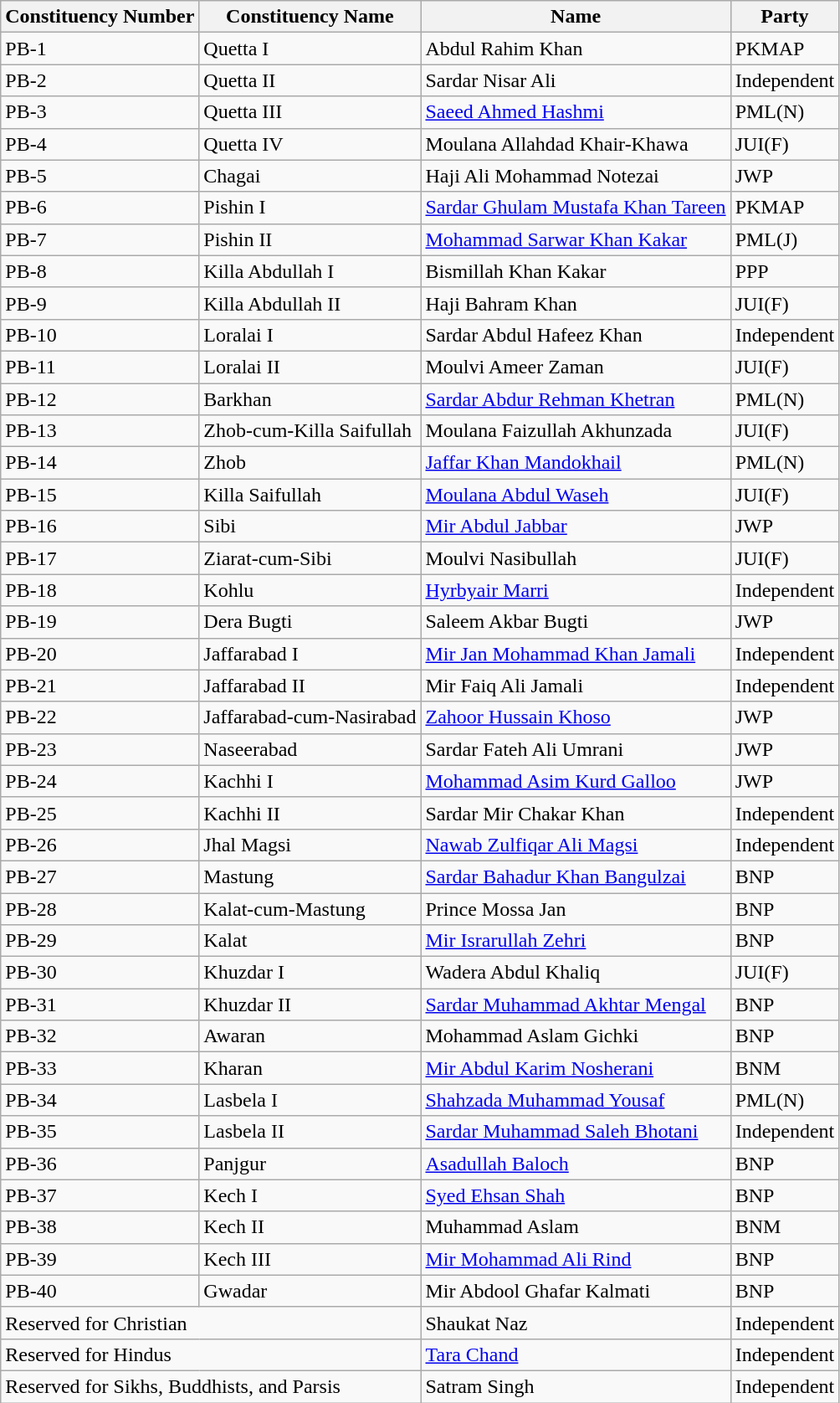<table class="wikitable">
<tr>
<th>Constituency Number</th>
<th>Constituency Name</th>
<th>Name</th>
<th>Party</th>
</tr>
<tr>
<td>PB-1</td>
<td>Quetta I</td>
<td>Abdul Rahim Khan</td>
<td>PKMAP</td>
</tr>
<tr>
<td>PB-2</td>
<td>Quetta II</td>
<td>Sardar Nisar Ali</td>
<td>Independent</td>
</tr>
<tr>
<td>PB-3</td>
<td>Quetta III</td>
<td><a href='#'>Saeed Ahmed Hashmi</a></td>
<td>PML(N)</td>
</tr>
<tr>
<td>PB-4</td>
<td>Quetta IV</td>
<td>Moulana Allahdad Khair-Khawa</td>
<td>JUI(F)</td>
</tr>
<tr>
<td>PB-5</td>
<td>Chagai</td>
<td>Haji Ali Mohammad Notezai</td>
<td>JWP</td>
</tr>
<tr>
<td>PB-6</td>
<td>Pishin I</td>
<td><a href='#'>Sardar Ghulam Mustafa Khan Tareen</a></td>
<td>PKMAP</td>
</tr>
<tr>
<td>PB-7</td>
<td>Pishin II</td>
<td><a href='#'>Mohammad Sarwar Khan Kakar</a></td>
<td>PML(J)</td>
</tr>
<tr>
<td>PB-8</td>
<td>Killa Abdullah I</td>
<td>Bismillah Khan Kakar</td>
<td>PPP</td>
</tr>
<tr>
<td>PB-9</td>
<td>Killa Abdullah II</td>
<td>Haji Bahram Khan</td>
<td>JUI(F)</td>
</tr>
<tr>
<td>PB-10</td>
<td>Loralai I</td>
<td>Sardar Abdul Hafeez Khan</td>
<td>Independent</td>
</tr>
<tr>
<td>PB-11</td>
<td>Loralai II</td>
<td>Moulvi Ameer Zaman</td>
<td>JUI(F)</td>
</tr>
<tr>
<td>PB-12</td>
<td>Barkhan</td>
<td><a href='#'>Sardar Abdur Rehman Khetran</a></td>
<td>PML(N)</td>
</tr>
<tr>
<td>PB-13</td>
<td>Zhob-cum-Killa Saifullah</td>
<td>Moulana Faizullah Akhunzada</td>
<td>JUI(F)</td>
</tr>
<tr>
<td>PB-14</td>
<td>Zhob</td>
<td><a href='#'>Jaffar Khan Mandokhail</a></td>
<td>PML(N)</td>
</tr>
<tr>
<td>PB-15</td>
<td>Killa Saifullah</td>
<td><a href='#'>Moulana Abdul Waseh</a></td>
<td>JUI(F)</td>
</tr>
<tr>
<td>PB-16</td>
<td>Sibi</td>
<td><a href='#'>Mir Abdul Jabbar</a></td>
<td>JWP</td>
</tr>
<tr>
<td>PB-17</td>
<td>Ziarat-cum-Sibi</td>
<td>Moulvi Nasibullah</td>
<td>JUI(F)</td>
</tr>
<tr>
<td>PB-18</td>
<td>Kohlu</td>
<td><a href='#'>Hyrbyair Marri</a></td>
<td>Independent</td>
</tr>
<tr>
<td>PB-19</td>
<td>Dera Bugti</td>
<td>Saleem Akbar Bugti</td>
<td>JWP</td>
</tr>
<tr>
<td>PB-20</td>
<td>Jaffarabad I</td>
<td><a href='#'>Mir Jan Mohammad Khan Jamali</a></td>
<td>Independent</td>
</tr>
<tr>
<td>PB-21</td>
<td>Jaffarabad II</td>
<td>Mir Faiq Ali Jamali</td>
<td>Independent</td>
</tr>
<tr>
<td>PB-22</td>
<td>Jaffarabad-cum-Nasirabad</td>
<td><a href='#'>Zahoor Hussain Khoso</a></td>
<td>JWP</td>
</tr>
<tr>
<td>PB-23</td>
<td>Naseerabad</td>
<td>Sardar Fateh Ali Umrani</td>
<td>JWP</td>
</tr>
<tr>
<td>PB-24</td>
<td>Kachhi I</td>
<td><a href='#'>Mohammad Asim Kurd Galloo</a></td>
<td>JWP</td>
</tr>
<tr>
<td>PB-25</td>
<td>Kachhi II</td>
<td>Sardar Mir Chakar Khan</td>
<td>Independent</td>
</tr>
<tr>
<td>PB-26</td>
<td>Jhal Magsi</td>
<td><a href='#'>Nawab Zulfiqar Ali Magsi</a></td>
<td>Independent</td>
</tr>
<tr>
<td>PB-27</td>
<td>Mastung</td>
<td><a href='#'>Sardar Bahadur Khan Bangulzai</a></td>
<td>BNP</td>
</tr>
<tr>
<td>PB-28</td>
<td>Kalat-cum-Mastung</td>
<td>Prince Mossa Jan</td>
<td>BNP</td>
</tr>
<tr>
<td>PB-29</td>
<td>Kalat</td>
<td><a href='#'>Mir Israrullah Zehri</a></td>
<td>BNP</td>
</tr>
<tr>
<td>PB-30</td>
<td>Khuzdar I</td>
<td>Wadera Abdul Khaliq</td>
<td>JUI(F)</td>
</tr>
<tr>
<td>PB-31</td>
<td>Khuzdar II</td>
<td><a href='#'>Sardar Muhammad Akhtar Mengal</a></td>
<td>BNP</td>
</tr>
<tr>
<td>PB-32</td>
<td>Awaran</td>
<td>Mohammad Aslam Gichki</td>
<td>BNP</td>
</tr>
<tr>
<td>PB-33</td>
<td>Kharan</td>
<td><a href='#'>Mir Abdul Karim Nosherani</a></td>
<td>BNM</td>
</tr>
<tr>
<td>PB-34</td>
<td>Lasbela I</td>
<td><a href='#'>Shahzada Muhammad Yousaf</a></td>
<td>PML(N)</td>
</tr>
<tr>
<td>PB-35</td>
<td>Lasbela II</td>
<td><a href='#'>Sardar Muhammad Saleh Bhotani</a></td>
<td>Independent</td>
</tr>
<tr>
<td>PB-36</td>
<td>Panjgur</td>
<td><a href='#'>Asadullah Baloch</a></td>
<td>BNP</td>
</tr>
<tr>
<td>PB-37</td>
<td>Kech I</td>
<td><a href='#'>Syed Ehsan Shah</a></td>
<td>BNP</td>
</tr>
<tr>
<td>PB-38</td>
<td>Kech II</td>
<td>Muhammad Aslam</td>
<td>BNM</td>
</tr>
<tr>
<td>PB-39</td>
<td>Kech III</td>
<td><a href='#'>Mir Mohammad Ali Rind</a></td>
<td>BNP</td>
</tr>
<tr>
<td>PB-40</td>
<td>Gwadar</td>
<td>Mir Abdool Ghafar Kalmati</td>
<td>BNP</td>
</tr>
<tr>
<td colspan="2">Reserved for Christian</td>
<td>Shaukat Naz</td>
<td>Independent</td>
</tr>
<tr>
<td colspan="2">Reserved for Hindus</td>
<td><a href='#'>Tara Chand</a></td>
<td>Independent</td>
</tr>
<tr>
<td colspan="2">Reserved for Sikhs, Buddhists, and Parsis</td>
<td>Satram Singh</td>
<td>Independent</td>
</tr>
</table>
